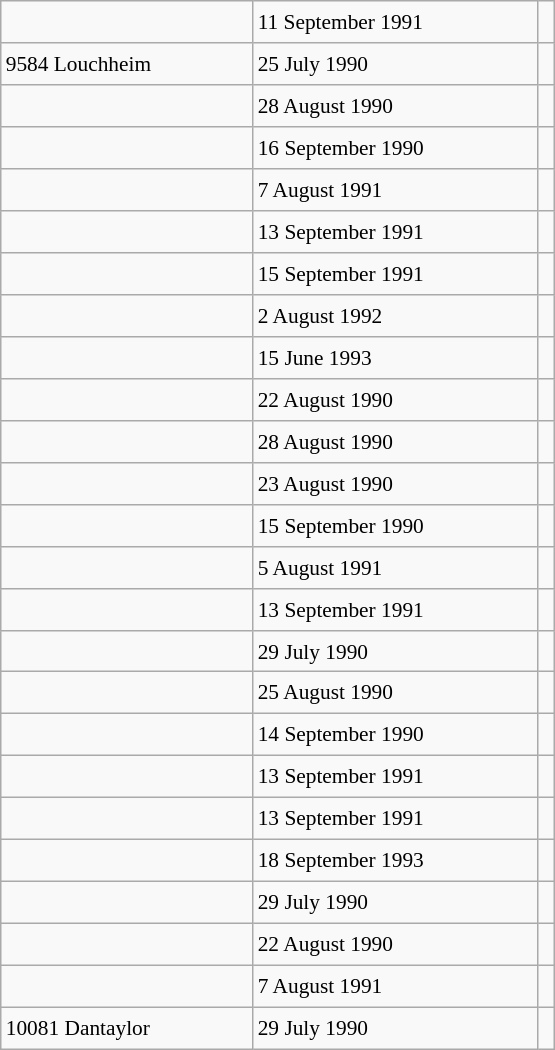<table class="wikitable" style="font-size: 89%; float: left; width: 26em; margin-right: 1em; height: 700px">
<tr>
<td></td>
<td>11 September 1991</td>
<td></td>
</tr>
<tr>
<td>9584 Louchheim</td>
<td>25 July 1990</td>
<td></td>
</tr>
<tr>
<td></td>
<td>28 August 1990</td>
<td></td>
</tr>
<tr>
<td></td>
<td>16 September 1990</td>
<td></td>
</tr>
<tr>
<td></td>
<td>7 August 1991</td>
<td></td>
</tr>
<tr>
<td></td>
<td>13 September 1991</td>
<td></td>
</tr>
<tr>
<td></td>
<td>15 September 1991</td>
<td></td>
</tr>
<tr>
<td></td>
<td>2 August 1992</td>
<td></td>
</tr>
<tr>
<td></td>
<td>15 June 1993</td>
<td></td>
</tr>
<tr>
<td></td>
<td>22 August 1990</td>
<td></td>
</tr>
<tr>
<td></td>
<td>28 August 1990</td>
<td></td>
</tr>
<tr>
<td></td>
<td>23 August 1990</td>
<td></td>
</tr>
<tr>
<td></td>
<td>15 September 1990</td>
<td></td>
</tr>
<tr>
<td></td>
<td>5 August 1991</td>
<td></td>
</tr>
<tr>
<td></td>
<td>13 September 1991</td>
<td></td>
</tr>
<tr>
<td></td>
<td>29 July 1990</td>
<td></td>
</tr>
<tr>
<td></td>
<td>25 August 1990</td>
<td></td>
</tr>
<tr>
<td></td>
<td>14 September 1990</td>
<td></td>
</tr>
<tr>
<td></td>
<td>13 September 1991</td>
<td></td>
</tr>
<tr>
<td></td>
<td>13 September 1991</td>
<td></td>
</tr>
<tr>
<td></td>
<td>18 September 1993</td>
<td></td>
</tr>
<tr>
<td></td>
<td>29 July 1990</td>
<td></td>
</tr>
<tr>
<td><strong></strong></td>
<td>22 August 1990</td>
<td></td>
</tr>
<tr>
<td></td>
<td>7 August 1991</td>
<td></td>
</tr>
<tr>
<td>10081 Dantaylor</td>
<td>29 July 1990</td>
<td></td>
</tr>
</table>
